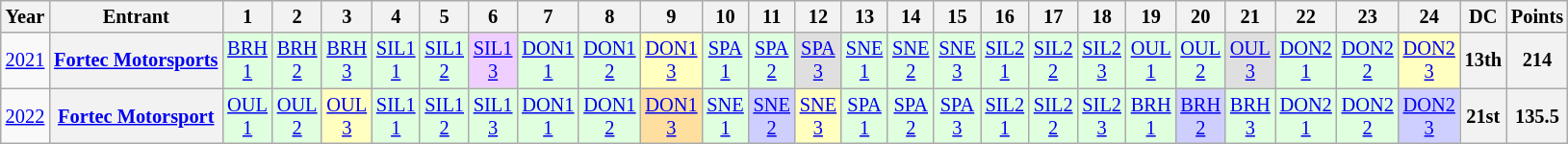<table class="wikitable" style="text-align:center; font-size:85%">
<tr>
<th>Year</th>
<th>Entrant</th>
<th>1</th>
<th>2</th>
<th>3</th>
<th>4</th>
<th>5</th>
<th>6</th>
<th>7</th>
<th>8</th>
<th>9</th>
<th>10</th>
<th>11</th>
<th>12</th>
<th>13</th>
<th>14</th>
<th>15</th>
<th>16</th>
<th>17</th>
<th>18</th>
<th>19</th>
<th>20</th>
<th>21</th>
<th>22</th>
<th>23</th>
<th>24</th>
<th>DC</th>
<th>Points</th>
</tr>
<tr>
<td><a href='#'>2021</a></td>
<th nowrap><a href='#'>Fortec Motorsports</a></th>
<td style="background:#DFFFDF;"><a href='#'>BRH<br>1</a><br></td>
<td style="background:#DFFFDF;"><a href='#'>BRH<br>2</a><br></td>
<td style="background:#DFFFDF;"><a href='#'>BRH<br>3</a><br></td>
<td style="background:#DFFFDF;"><a href='#'>SIL1<br>1</a><br></td>
<td style="background:#DFFFDF;"><a href='#'>SIL1<br>2</a><br></td>
<td style="background:#EFCFFF;"><a href='#'>SIL1<br>3</a><br></td>
<td style="background:#DFFFDF;"><a href='#'>DON1<br>1</a><br></td>
<td style="background:#DFFFDF;"><a href='#'>DON1<br>2</a><br></td>
<td style="background:#FFFFBF;"><a href='#'>DON1<br>3</a><br></td>
<td style="background:#DFFFDF;"><a href='#'>SPA<br>1</a><br></td>
<td style="background:#DFFFDF;"><a href='#'>SPA<br>2</a><br></td>
<td style="background:#DFDFDF;"><a href='#'>SPA<br>3</a><br></td>
<td style="background:#DFFFDF;"><a href='#'>SNE<br>1</a><br></td>
<td style="background:#DFFFDF;"><a href='#'>SNE<br>2</a><br></td>
<td style="background:#DFFFDF;"><a href='#'>SNE<br>3</a><br></td>
<td style="background:#DFFFDF;"><a href='#'>SIL2<br>1</a><br></td>
<td style="background:#DFFFDF;"><a href='#'>SIL2<br>2</a><br></td>
<td style="background:#DFFFDF;"><a href='#'>SIL2<br>3</a><br></td>
<td style="background:#DFFFDF;"><a href='#'>OUL<br>1</a><br></td>
<td style="background:#DFFFDF;"><a href='#'>OUL<br>2</a><br></td>
<td style="background:#DFDFDF;"><a href='#'>OUL<br>3</a><br></td>
<td style="background:#DFFFDF;"><a href='#'>DON2<br>1</a><br></td>
<td style="background:#DFFFDF;"><a href='#'>DON2<br>2</a><br></td>
<td style="background:#FFFFBF;"><a href='#'>DON2<br>3</a><br></td>
<th>13th</th>
<th>214</th>
</tr>
<tr>
<td><a href='#'>2022</a></td>
<th nowrap><a href='#'>Fortec Motorsport</a></th>
<td style="background:#DFFFDF;"><a href='#'>OUL<br>1</a><br></td>
<td style="background:#DFFFDF;"><a href='#'>OUL<br>2</a><br></td>
<td style="background:#FFFFBF;"><a href='#'>OUL<br>3</a><br></td>
<td style="background:#DFFFDF;"><a href='#'>SIL1<br>1</a><br></td>
<td style="background:#DFFFDF;"><a href='#'>SIL1<br>2</a><br></td>
<td style="background:#DFFFDF;"><a href='#'>SIL1<br>3</a><br></td>
<td style="background:#DFFFDF;"><a href='#'>DON1<br>1</a><br></td>
<td style="background:#DFFFDF;"><a href='#'>DON1<br>2</a><br></td>
<td style="background:#FFDF9F;"><a href='#'>DON1<br>3</a><br></td>
<td style="background:#DFFFDF;"><a href='#'>SNE<br>1</a><br></td>
<td style="background:#CFCFFF;"><a href='#'>SNE<br>2</a><br></td>
<td style="background:#FFFFBF;"><a href='#'>SNE<br>3</a><br></td>
<td style="background:#DFFFDF;"><a href='#'>SPA<br>1</a><br></td>
<td style="background:#DFFFDF;"><a href='#'>SPA<br>2</a><br></td>
<td style="background:#DFFFDF;"><a href='#'>SPA<br>3</a><br></td>
<td style="background:#DFFFDF;"><a href='#'>SIL2<br>1</a><br></td>
<td style="background:#DFFFDF;"><a href='#'>SIL2<br>2</a><br></td>
<td style="background:#DFFFDF;"><a href='#'>SIL2<br>3</a><br></td>
<td style="background:#DFFFDF;"><a href='#'>BRH<br>1</a><br></td>
<td style="background:#CFCFFF;"><a href='#'>BRH<br>2</a><br></td>
<td style="background:#DFFFDF;"><a href='#'>BRH<br>3</a><br></td>
<td style="background:#DFFFDF;"><a href='#'>DON2<br>1</a><br></td>
<td style="background:#DFFFDF;"><a href='#'>DON2<br>2</a><br></td>
<td style="background:#CFCFFF;"><a href='#'>DON2<br>3</a><br></td>
<th>21st</th>
<th>135.5</th>
</tr>
</table>
